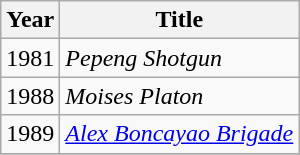<table class="wikitable">
<tr>
<th>Year</th>
<th>Title</th>
</tr>
<tr>
<td>1981</td>
<td><em>Pepeng Shotgun</em></td>
</tr>
<tr>
<td>1988</td>
<td><em>Moises Platon</em></td>
</tr>
<tr>
<td>1989</td>
<td><em><a href='#'>Alex Boncayao Brigade</a></em></td>
</tr>
<tr>
</tr>
</table>
